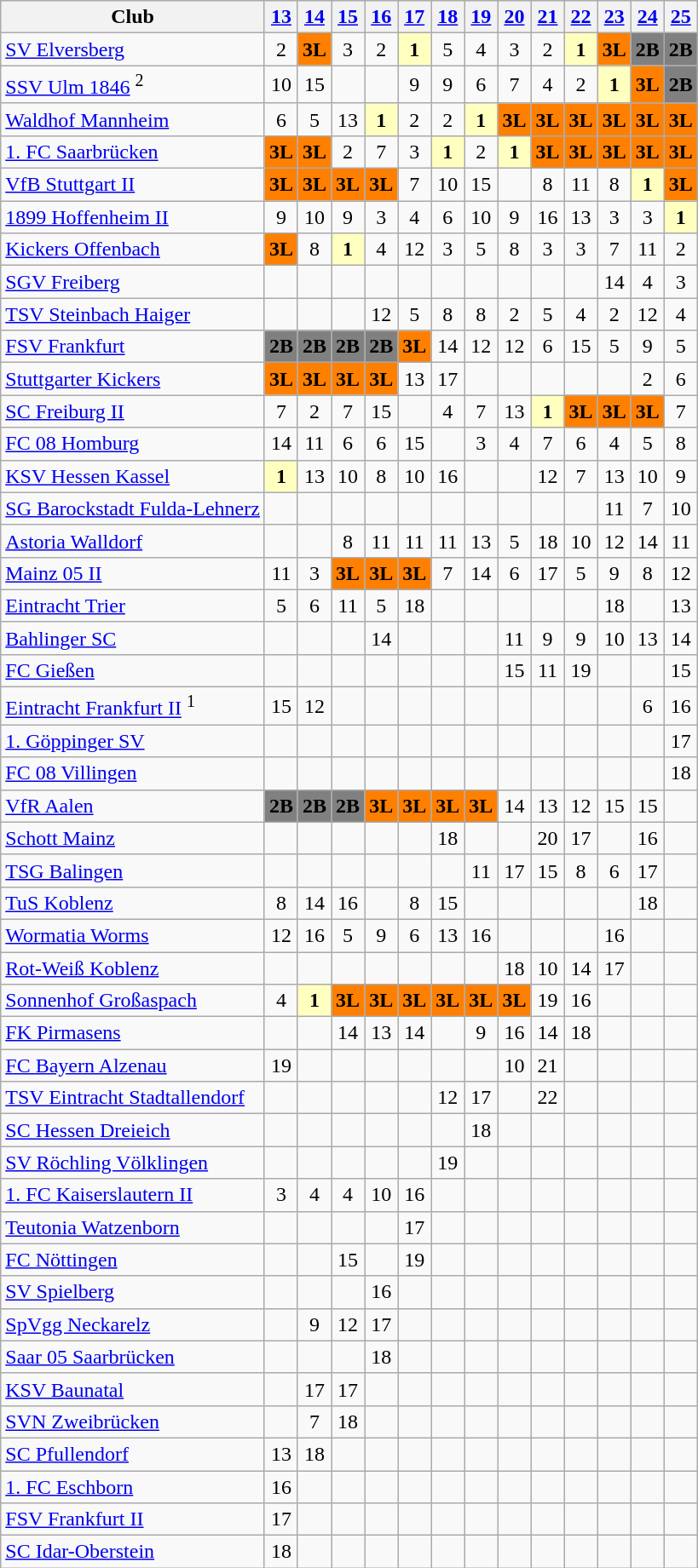<table class="wikitable" style="text-align: center;">
<tr>
<th>Club</th>
<th><a href='#'>13</a></th>
<th><a href='#'>14</a></th>
<th><a href='#'>15</a></th>
<th><a href='#'>16</a></th>
<th><a href='#'>17</a></th>
<th><a href='#'>18</a></th>
<th><a href='#'>19</a></th>
<th><a href='#'>20</a></th>
<th><a href='#'>21</a></th>
<th><a href='#'>22</a></th>
<th><a href='#'>23</a></th>
<th><a href='#'>24</a></th>
<th><a href='#'>25</a></th>
</tr>
<tr align="center">
<td align="left"><a href='#'>SV Elversberg</a></td>
<td>2</td>
<td style="background:#FF7F00"><strong>3L</strong></td>
<td>3</td>
<td>2</td>
<td style="background:#ffffbf"><strong>1</strong></td>
<td>5</td>
<td>4</td>
<td>3</td>
<td>2</td>
<td style="background:#ffffbf"><strong>1</strong></td>
<td style="background:#FF7F00"><strong>3L</strong></td>
<td style="background:#808080"><strong>2B</strong></td>
<td style="background:#808080"><strong>2B</strong></td>
</tr>
<tr align="center">
<td align="left"><a href='#'>SSV Ulm 1846</a> <sup>2</sup></td>
<td>10</td>
<td>15</td>
<td></td>
<td></td>
<td>9</td>
<td>9</td>
<td>6</td>
<td>7</td>
<td>4</td>
<td>2</td>
<td style="background:#ffffbf"><strong>1</strong></td>
<td style="background:#FF7F00"><strong>3L</strong></td>
<td style="background:#808080"><strong>2B</strong></td>
</tr>
<tr align="center">
<td align="left"><a href='#'>Waldhof Mannheim</a></td>
<td>6</td>
<td>5</td>
<td>13</td>
<td style="background:#ffffbf"><strong>1</strong></td>
<td>2</td>
<td>2</td>
<td style="background:#ffffbf"><strong>1</strong></td>
<td style="background:#FF7F00"><strong>3L</strong></td>
<td style="background:#FF7F00"><strong>3L</strong></td>
<td style="background:#FF7F00"><strong>3L</strong></td>
<td style="background:#FF7F00"><strong>3L</strong></td>
<td style="background:#FF7F00"><strong>3L</strong></td>
<td style="background:#FF7F00"><strong>3L</strong></td>
</tr>
<tr align="center">
<td align="left"><a href='#'>1. FC Saarbrücken</a></td>
<td style="background:#FF7F00"><strong>3L</strong></td>
<td style="background:#FF7F00"><strong>3L</strong></td>
<td>2</td>
<td>7</td>
<td>3</td>
<td style="background:#ffffbf"><strong>1</strong></td>
<td>2</td>
<td style="background:#ffffbf"><strong>1</strong></td>
<td style="background:#FF7F00"><strong>3L</strong></td>
<td style="background:#FF7F00"><strong>3L</strong></td>
<td style="background:#FF7F00"><strong>3L</strong></td>
<td style="background:#FF7F00"><strong>3L</strong></td>
<td style="background:#FF7F00"><strong>3L</strong></td>
</tr>
<tr align="center">
<td align="left"><a href='#'>VfB Stuttgart II</a></td>
<td style="background:#FF7F00"><strong>3L</strong></td>
<td style="background:#FF7F00"><strong>3L</strong></td>
<td style="background:#FF7F00"><strong>3L</strong></td>
<td style="background:#FF7F00"><strong>3L</strong></td>
<td>7</td>
<td>10</td>
<td>15</td>
<td></td>
<td>8</td>
<td>11</td>
<td>8</td>
<td style="background:#ffffbf"><strong>1</strong></td>
<td style="background:#FF7F00"><strong>3L</strong></td>
</tr>
<tr align="center">
<td align="left"><a href='#'>1899 Hoffenheim II</a></td>
<td>9</td>
<td>10</td>
<td>9</td>
<td>3</td>
<td>4</td>
<td>6</td>
<td>10</td>
<td>9</td>
<td>16</td>
<td>13</td>
<td>3</td>
<td>3</td>
<td style="background:#ffffbf"><strong>1</strong></td>
</tr>
<tr align="center">
<td align="left"><a href='#'>Kickers Offenbach</a></td>
<td style="background:#FF7F00"><strong>3L</strong></td>
<td>8</td>
<td style="background:#ffffbf"><strong>1</strong></td>
<td>4</td>
<td>12</td>
<td>3</td>
<td>5</td>
<td>8</td>
<td>3</td>
<td>3</td>
<td>7</td>
<td>11</td>
<td>2</td>
</tr>
<tr align="center">
<td align="left"><a href='#'>SGV Freiberg</a></td>
<td></td>
<td></td>
<td></td>
<td></td>
<td></td>
<td></td>
<td></td>
<td></td>
<td></td>
<td></td>
<td>14</td>
<td>4</td>
<td>3</td>
</tr>
<tr align="center">
<td align="left"><a href='#'>TSV Steinbach Haiger</a></td>
<td></td>
<td></td>
<td></td>
<td>12</td>
<td>5</td>
<td>8</td>
<td>8</td>
<td>2</td>
<td>5</td>
<td>4</td>
<td>2</td>
<td>12</td>
<td>4</td>
</tr>
<tr align="center">
<td align="left"><a href='#'>FSV Frankfurt</a></td>
<td style="background:#808080"><strong>2B</strong></td>
<td style="background:#808080"><strong>2B</strong></td>
<td style="background:#808080"><strong>2B</strong></td>
<td style="background:#808080"><strong>2B</strong></td>
<td style="background:#FF7F00"><strong>3L</strong></td>
<td>14</td>
<td>12</td>
<td>12</td>
<td>6</td>
<td>15</td>
<td>5</td>
<td>9</td>
<td>5</td>
</tr>
<tr align="center">
<td align="left"><a href='#'>Stuttgarter Kickers</a></td>
<td style="background:#FF7F00"><strong>3L</strong></td>
<td style="background:#FF7F00"><strong>3L</strong></td>
<td style="background:#FF7F00"><strong>3L</strong></td>
<td style="background:#FF7F00"><strong>3L</strong></td>
<td>13</td>
<td>17</td>
<td></td>
<td></td>
<td></td>
<td></td>
<td></td>
<td>2</td>
<td>6</td>
</tr>
<tr align="center">
<td align="left"><a href='#'>SC Freiburg II</a></td>
<td>7</td>
<td>2</td>
<td>7</td>
<td>15</td>
<td></td>
<td>4</td>
<td>7</td>
<td>13</td>
<td style="background:#ffffbf"><strong>1</strong></td>
<td style="background:#FF7F00"><strong>3L</strong></td>
<td style="background:#FF7F00"><strong>3L</strong></td>
<td style="background:#FF7F00"><strong>3L</strong></td>
<td>7</td>
</tr>
<tr align="center">
<td align="left"><a href='#'>FC 08 Homburg</a></td>
<td>14</td>
<td>11</td>
<td>6</td>
<td>6</td>
<td>15</td>
<td></td>
<td>3</td>
<td>4</td>
<td>7</td>
<td>6</td>
<td>4</td>
<td>5</td>
<td>8</td>
</tr>
<tr align="center">
<td align="left"><a href='#'>KSV Hessen Kassel</a></td>
<td style="background:#ffffbf"><strong>1</strong></td>
<td>13</td>
<td>10</td>
<td>8</td>
<td>10</td>
<td>16</td>
<td></td>
<td></td>
<td>12</td>
<td>7</td>
<td>13</td>
<td>10</td>
<td>9</td>
</tr>
<tr align="center">
<td align="left"><a href='#'>SG Barockstadt Fulda-Lehnerz</a></td>
<td></td>
<td></td>
<td></td>
<td></td>
<td></td>
<td></td>
<td></td>
<td></td>
<td></td>
<td></td>
<td>11</td>
<td>7</td>
<td>10</td>
</tr>
<tr align="center">
<td align="left"><a href='#'>Astoria Walldorf</a></td>
<td></td>
<td></td>
<td>8</td>
<td>11</td>
<td>11</td>
<td>11</td>
<td>13</td>
<td>5</td>
<td>18</td>
<td>10</td>
<td>12</td>
<td>14</td>
<td>11</td>
</tr>
<tr align="center">
<td align="left"><a href='#'>Mainz 05 II</a></td>
<td>11</td>
<td>3</td>
<td style="background:#FF7F00"><strong>3L</strong></td>
<td style="background:#FF7F00"><strong>3L</strong></td>
<td style="background:#FF7F00"><strong>3L</strong></td>
<td>7</td>
<td>14</td>
<td>6</td>
<td>17</td>
<td>5</td>
<td>9</td>
<td>8</td>
<td>12</td>
</tr>
<tr align="center">
<td align="left"><a href='#'>Eintracht Trier</a></td>
<td>5</td>
<td>6</td>
<td>11</td>
<td>5</td>
<td>18</td>
<td></td>
<td></td>
<td></td>
<td></td>
<td></td>
<td>18</td>
<td></td>
<td>13</td>
</tr>
<tr align="center">
<td align="left"><a href='#'>Bahlinger SC</a></td>
<td></td>
<td></td>
<td></td>
<td>14</td>
<td></td>
<td></td>
<td></td>
<td>11</td>
<td>9</td>
<td>9</td>
<td>10</td>
<td>13</td>
<td>14</td>
</tr>
<tr align="center">
<td align="left"><a href='#'>FC Gießen</a></td>
<td></td>
<td></td>
<td></td>
<td></td>
<td></td>
<td></td>
<td></td>
<td>15</td>
<td>11</td>
<td>19</td>
<td></td>
<td></td>
<td>15</td>
</tr>
<tr align="center">
<td align="left"><a href='#'>Eintracht Frankfurt II</a> <sup>1</sup></td>
<td>15</td>
<td>12</td>
<td></td>
<td></td>
<td></td>
<td></td>
<td></td>
<td></td>
<td></td>
<td></td>
<td></td>
<td>6</td>
<td>16</td>
</tr>
<tr align="center">
<td align="left"><a href='#'>1. Göppinger SV</a></td>
<td></td>
<td></td>
<td></td>
<td></td>
<td></td>
<td></td>
<td></td>
<td></td>
<td></td>
<td></td>
<td></td>
<td></td>
<td>17</td>
</tr>
<tr align="center">
<td align="left"><a href='#'>FC 08 Villingen</a></td>
<td></td>
<td></td>
<td></td>
<td></td>
<td></td>
<td></td>
<td></td>
<td></td>
<td></td>
<td></td>
<td></td>
<td></td>
<td>18</td>
</tr>
<tr align="center">
<td align="left"><a href='#'>VfR Aalen</a></td>
<td style="background:#808080"><strong>2B</strong></td>
<td style="background:#808080"><strong>2B</strong></td>
<td style="background:#808080"><strong>2B</strong></td>
<td style="background:#FF7F00"><strong>3L</strong></td>
<td style="background:#FF7F00"><strong>3L</strong></td>
<td style="background:#FF7F00"><strong>3L</strong></td>
<td style="background:#FF7F00"><strong>3L</strong></td>
<td>14</td>
<td>13</td>
<td>12</td>
<td>15</td>
<td>15</td>
<td></td>
</tr>
<tr align="center">
<td align="left"><a href='#'>Schott Mainz</a></td>
<td></td>
<td></td>
<td></td>
<td></td>
<td></td>
<td>18</td>
<td></td>
<td></td>
<td>20</td>
<td>17</td>
<td></td>
<td>16</td>
<td></td>
</tr>
<tr align="center">
<td align="left"><a href='#'>TSG Balingen</a></td>
<td></td>
<td></td>
<td></td>
<td></td>
<td></td>
<td></td>
<td>11</td>
<td>17</td>
<td>15</td>
<td>8</td>
<td>6</td>
<td>17</td>
<td></td>
</tr>
<tr align="center">
<td align="left"><a href='#'>TuS Koblenz</a></td>
<td>8</td>
<td>14</td>
<td>16</td>
<td></td>
<td>8</td>
<td>15</td>
<td></td>
<td></td>
<td></td>
<td></td>
<td></td>
<td>18</td>
<td></td>
</tr>
<tr align="center">
<td align="left"><a href='#'>Wormatia Worms</a></td>
<td>12</td>
<td>16</td>
<td>5</td>
<td>9</td>
<td>6</td>
<td>13</td>
<td>16</td>
<td></td>
<td></td>
<td></td>
<td>16</td>
<td></td>
<td></td>
</tr>
<tr align="center">
<td align="left"><a href='#'>Rot-Weiß Koblenz</a></td>
<td></td>
<td></td>
<td></td>
<td></td>
<td></td>
<td></td>
<td></td>
<td>18</td>
<td>10</td>
<td>14</td>
<td>17</td>
<td></td>
<td></td>
</tr>
<tr align="center">
<td align="left"><a href='#'>Sonnenhof Großaspach</a></td>
<td>4</td>
<td style="background:#ffffbf"><strong>1</strong></td>
<td style="background:#FF7F00"><strong>3L</strong></td>
<td style="background:#FF7F00"><strong>3L</strong></td>
<td style="background:#FF7F00"><strong>3L</strong></td>
<td style="background:#FF7F00"><strong>3L</strong></td>
<td style="background:#FF7F00"><strong>3L</strong></td>
<td style="background:#FF7F00"><strong>3L</strong></td>
<td>19</td>
<td>16</td>
<td></td>
<td></td>
<td></td>
</tr>
<tr align="center">
<td align="left"><a href='#'>FK Pirmasens</a></td>
<td></td>
<td></td>
<td>14</td>
<td>13</td>
<td>14</td>
<td></td>
<td>9</td>
<td>16</td>
<td>14</td>
<td>18</td>
<td></td>
<td></td>
<td></td>
</tr>
<tr align="center">
<td align="left"><a href='#'>FC Bayern Alzenau</a></td>
<td>19</td>
<td></td>
<td></td>
<td></td>
<td></td>
<td></td>
<td></td>
<td>10</td>
<td>21</td>
<td></td>
<td></td>
<td></td>
<td></td>
</tr>
<tr align="center">
<td align="left"><a href='#'>TSV Eintracht Stadtallendorf</a></td>
<td></td>
<td></td>
<td></td>
<td></td>
<td></td>
<td>12</td>
<td>17</td>
<td></td>
<td>22</td>
<td></td>
<td></td>
<td></td>
<td></td>
</tr>
<tr align="center">
<td align="left"><a href='#'>SC Hessen Dreieich</a></td>
<td></td>
<td></td>
<td></td>
<td></td>
<td></td>
<td></td>
<td>18</td>
<td></td>
<td></td>
<td></td>
<td></td>
<td></td>
<td></td>
</tr>
<tr align="center">
<td align="left"><a href='#'>SV Röchling Völklingen</a></td>
<td></td>
<td></td>
<td></td>
<td></td>
<td></td>
<td>19</td>
<td></td>
<td></td>
<td></td>
<td></td>
<td></td>
<td></td>
<td></td>
</tr>
<tr align="center">
<td align="left"><a href='#'>1. FC Kaiserslautern II</a></td>
<td>3</td>
<td>4</td>
<td>4</td>
<td>10</td>
<td>16</td>
<td></td>
<td></td>
<td></td>
<td></td>
<td></td>
<td></td>
<td></td>
<td></td>
</tr>
<tr align="center">
<td align="left"><a href='#'>Teutonia Watzenborn</a></td>
<td></td>
<td></td>
<td></td>
<td></td>
<td>17</td>
<td></td>
<td></td>
<td></td>
<td></td>
<td></td>
<td></td>
<td></td>
<td></td>
</tr>
<tr align="center">
<td align="left"><a href='#'>FC Nöttingen</a></td>
<td></td>
<td></td>
<td>15</td>
<td></td>
<td>19</td>
<td></td>
<td></td>
<td></td>
<td></td>
<td></td>
<td></td>
<td></td>
<td></td>
</tr>
<tr align="center">
<td align="left"><a href='#'>SV Spielberg</a></td>
<td></td>
<td></td>
<td></td>
<td>16</td>
<td></td>
<td></td>
<td></td>
<td></td>
<td></td>
<td></td>
<td></td>
<td></td>
<td></td>
</tr>
<tr align="center">
<td align="left"><a href='#'>SpVgg Neckarelz</a></td>
<td></td>
<td>9</td>
<td>12</td>
<td>17</td>
<td></td>
<td></td>
<td></td>
<td></td>
<td></td>
<td></td>
<td></td>
<td></td>
<td></td>
</tr>
<tr align="center">
<td align="left"><a href='#'>Saar 05 Saarbrücken</a></td>
<td></td>
<td></td>
<td></td>
<td>18</td>
<td></td>
<td></td>
<td></td>
<td></td>
<td></td>
<td></td>
<td></td>
<td></td>
<td></td>
</tr>
<tr align="center">
<td align="left"><a href='#'>KSV Baunatal</a></td>
<td></td>
<td>17</td>
<td>17</td>
<td></td>
<td></td>
<td></td>
<td></td>
<td></td>
<td></td>
<td></td>
<td></td>
<td></td>
<td></td>
</tr>
<tr align="center">
<td align="left"><a href='#'>SVN Zweibrücken</a></td>
<td></td>
<td>7</td>
<td>18</td>
<td></td>
<td></td>
<td></td>
<td></td>
<td></td>
<td></td>
<td></td>
<td></td>
<td></td>
<td></td>
</tr>
<tr align="center">
<td align="left"><a href='#'>SC Pfullendorf</a></td>
<td>13</td>
<td>18</td>
<td></td>
<td></td>
<td></td>
<td></td>
<td></td>
<td></td>
<td></td>
<td></td>
<td></td>
<td></td>
</tr>
<tr align="center">
<td align="left"><a href='#'>1. FC Eschborn</a></td>
<td>16</td>
<td></td>
<td></td>
<td></td>
<td></td>
<td></td>
<td></td>
<td></td>
<td></td>
<td></td>
<td></td>
<td></td>
<td></td>
</tr>
<tr align="center">
<td align="left"><a href='#'>FSV Frankfurt II</a></td>
<td>17</td>
<td></td>
<td></td>
<td></td>
<td></td>
<td></td>
<td></td>
<td></td>
<td></td>
<td></td>
<td></td>
<td></td>
<td></td>
</tr>
<tr align="center">
<td align="left"><a href='#'>SC Idar-Oberstein</a></td>
<td>18</td>
<td></td>
<td></td>
<td></td>
<td></td>
<td></td>
<td></td>
<td></td>
<td></td>
<td></td>
<td></td>
<td></td>
<td></td>
</tr>
</table>
